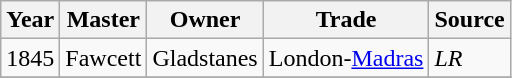<table class=" wikitable">
<tr>
<th>Year</th>
<th>Master</th>
<th>Owner</th>
<th>Trade</th>
<th>Source</th>
</tr>
<tr>
<td>1845</td>
<td>Fawcett</td>
<td>Gladstanes</td>
<td>London-<a href='#'>Madras</a></td>
<td><em>LR</em></td>
</tr>
<tr>
</tr>
</table>
